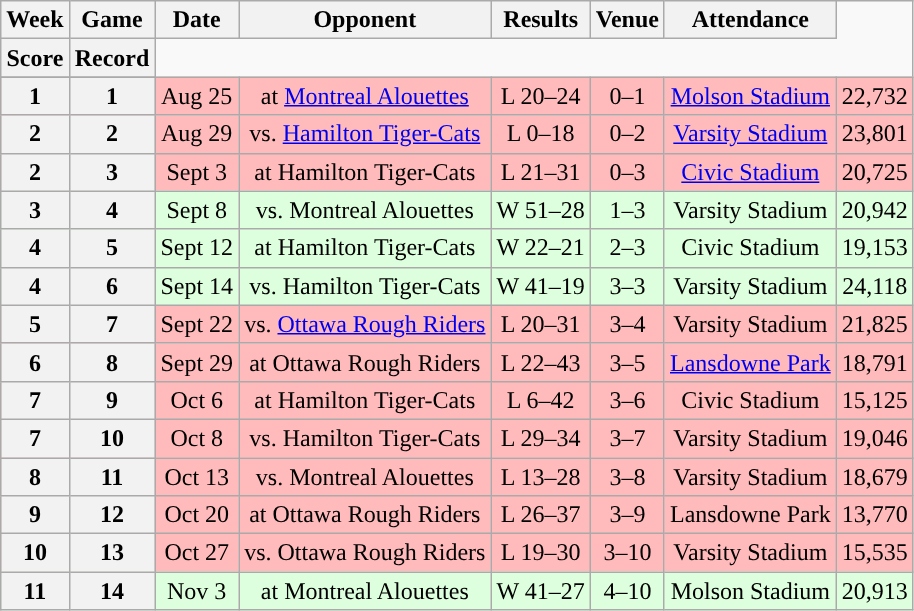<table class="wikitable" style="text-align:center">
<tr>
<th>Week</th>
<th>Game</th>
<th>Date</th>
<th>Opponent</th>
<th>Results</th>
<th>Venue</th>
<th>Attendance</th>
</tr>
<tr>
<th>Score</th>
<th>Record</th>
</tr>
<tr style="background:#ddffdd">
</tr>
<tr style="background:#ffbbbb">
<th>1</th>
<th>1</th>
<td>Aug 25</td>
<td>at <a href='#'>Montreal Alouettes</a></td>
<td>L 20–24</td>
<td>0–1</td>
<td><a href='#'>Molson Stadium</a></td>
<td>22,732</td>
</tr>
<tr style="background:#ffbbbb">
<th>2</th>
<th>2</th>
<td>Aug 29</td>
<td>vs. <a href='#'>Hamilton Tiger-Cats</a></td>
<td>L 0–18</td>
<td>0–2</td>
<td><a href='#'>Varsity Stadium</a></td>
<td>23,801</td>
</tr>
<tr style="background:#ffbbbb">
<th>2</th>
<th>3</th>
<td>Sept 3</td>
<td>at Hamilton Tiger-Cats</td>
<td>L 21–31</td>
<td>0–3</td>
<td><a href='#'>Civic Stadium</a></td>
<td>20,725</td>
</tr>
<tr style="background:#ddffdd">
<th>3</th>
<th>4</th>
<td>Sept 8</td>
<td>vs. Montreal Alouettes</td>
<td>W 51–28</td>
<td>1–3</td>
<td>Varsity Stadium</td>
<td>20,942</td>
</tr>
<tr style="background:#ddffdd">
<th>4</th>
<th>5</th>
<td>Sept 12</td>
<td>at Hamilton Tiger-Cats</td>
<td>W 22–21</td>
<td>2–3</td>
<td>Civic Stadium</td>
<td>19,153</td>
</tr>
<tr style="background:#ddffdd">
<th>4</th>
<th>6</th>
<td>Sept 14</td>
<td>vs. Hamilton Tiger-Cats</td>
<td>W 41–19</td>
<td>3–3</td>
<td>Varsity Stadium</td>
<td>24,118</td>
</tr>
<tr style="background:#ffbbbb">
<th>5</th>
<th>7</th>
<td>Sept 22</td>
<td>vs. <a href='#'>Ottawa Rough Riders</a></td>
<td>L 20–31</td>
<td>3–4</td>
<td>Varsity Stadium</td>
<td>21,825</td>
</tr>
<tr style="background:#ffbbbb">
<th>6</th>
<th>8</th>
<td>Sept 29</td>
<td>at Ottawa Rough Riders</td>
<td>L 22–43</td>
<td>3–5</td>
<td><a href='#'>Lansdowne Park</a></td>
<td>18,791</td>
</tr>
<tr style="background:#ffbbbb">
<th>7</th>
<th>9</th>
<td>Oct 6</td>
<td>at Hamilton Tiger-Cats</td>
<td>L 6–42</td>
<td>3–6</td>
<td>Civic Stadium</td>
<td>15,125</td>
</tr>
<tr style="background:#ffbbbb">
<th>7</th>
<th>10</th>
<td>Oct 8</td>
<td>vs. Hamilton Tiger-Cats</td>
<td>L 29–34</td>
<td>3–7</td>
<td>Varsity Stadium</td>
<td>19,046</td>
</tr>
<tr style="background:#ffbbbb">
<th>8</th>
<th>11</th>
<td>Oct 13</td>
<td>vs. Montreal Alouettes</td>
<td>L 13–28</td>
<td>3–8</td>
<td>Varsity Stadium</td>
<td>18,679</td>
</tr>
<tr style="background:#ffbbbb">
<th>9</th>
<th>12</th>
<td>Oct 20</td>
<td>at Ottawa Rough Riders</td>
<td>L 26–37</td>
<td>3–9</td>
<td>Lansdowne Park</td>
<td>13,770</td>
</tr>
<tr style="background:#ffbbbb">
<th>10</th>
<th>13</th>
<td>Oct 27</td>
<td>vs. Ottawa Rough Riders</td>
<td>L 19–30</td>
<td>3–10</td>
<td>Varsity Stadium</td>
<td>15,535</td>
</tr>
<tr style="background:#ddffdd">
<th>11</th>
<th>14</th>
<td>Nov 3</td>
<td>at Montreal Alouettes</td>
<td>W 41–27</td>
<td>4–10</td>
<td>Molson Stadium</td>
<td>20,913</td>
</tr>
</table>
